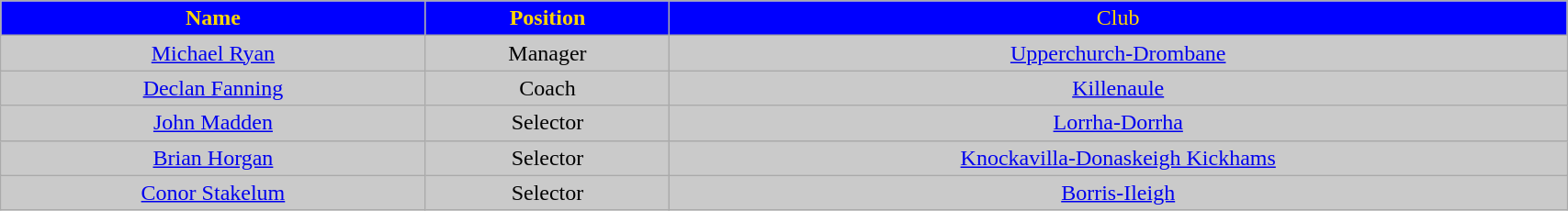<table class="wikitable" width="90%">
<tr style="text-align:center;background:blue;color:gold;">
<td><strong>Name</strong></td>
<td><strong>Position</strong></td>
<td>Club</td>
</tr>
<tr bgcolor=#CACACA>
<td align=center><a href='#'>Michael Ryan</a></td>
<td align=center>Manager</td>
<td align=center><a href='#'>Upperchurch-Drombane</a></td>
</tr>
<tr bgcolor=#CACACA>
<td align=center><a href='#'>Declan Fanning</a></td>
<td align=center>Coach</td>
<td align=center><a href='#'>Killenaule</a></td>
</tr>
<tr bgcolor=#CACACA>
<td align=center><a href='#'>John Madden</a></td>
<td align=center>Selector</td>
<td align=center><a href='#'>Lorrha-Dorrha</a></td>
</tr>
<tr bgcolor=#CACACA>
<td align=center><a href='#'>Brian Horgan</a></td>
<td align=center>Selector</td>
<td align=center><a href='#'>Knockavilla-Donaskeigh Kickhams</a></td>
</tr>
<tr bgcolor=#CACACA>
<td align=center><a href='#'>Conor Stakelum</a></td>
<td align=center>Selector</td>
<td align=center><a href='#'>Borris-Ileigh</a></td>
</tr>
</table>
